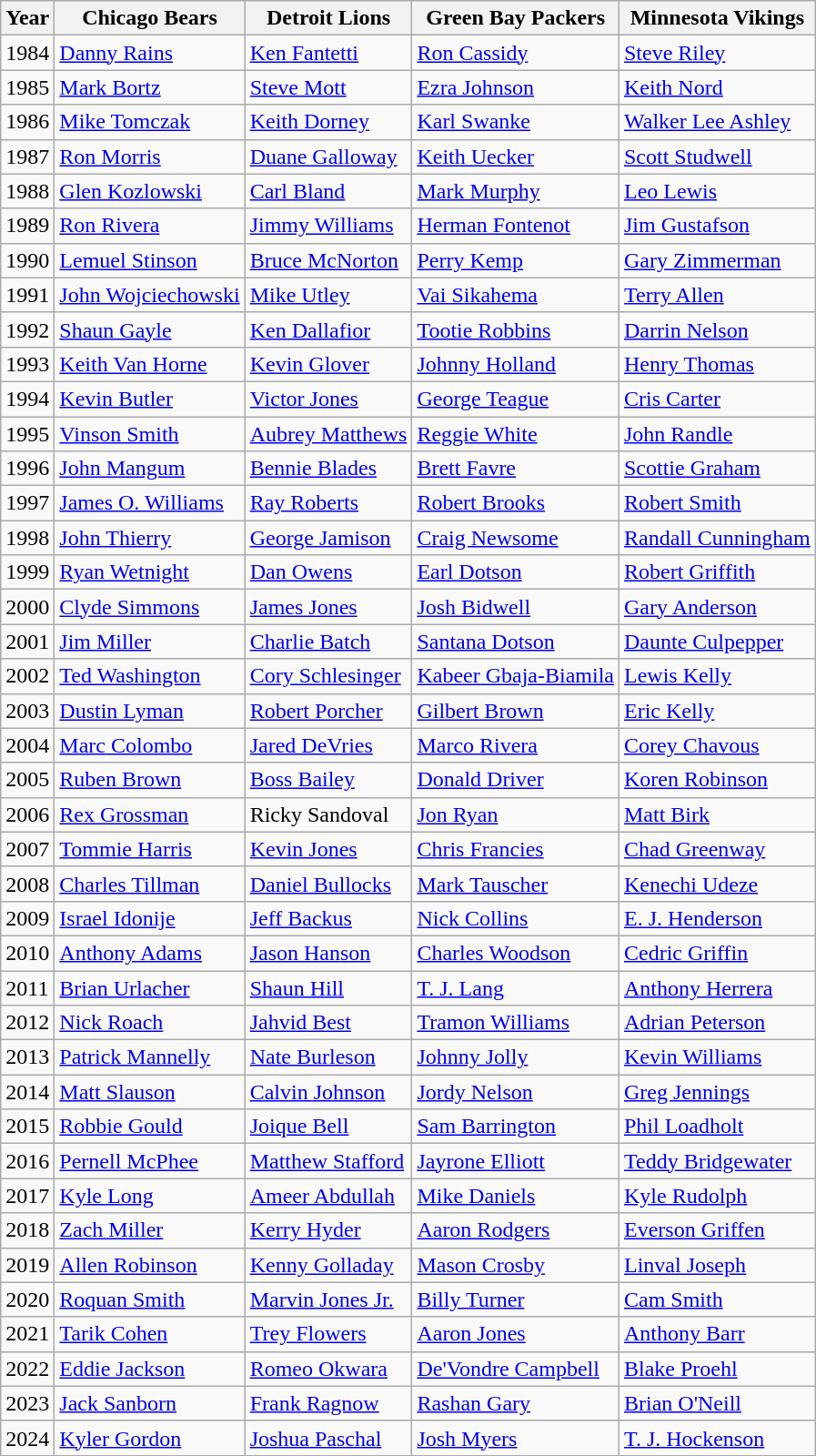<table class="wikitable">
<tr>
<th>Year</th>
<th>Chicago Bears</th>
<th>Detroit Lions</th>
<th>Green Bay Packers</th>
<th>Minnesota Vikings</th>
</tr>
<tr>
<td>1984</td>
<td><a href='#'>Danny Rains</a></td>
<td><a href='#'>Ken Fantetti</a></td>
<td><a href='#'>Ron Cassidy</a></td>
<td><a href='#'>Steve Riley</a></td>
</tr>
<tr>
<td>1985</td>
<td><a href='#'>Mark Bortz</a></td>
<td><a href='#'>Steve Mott</a></td>
<td><a href='#'>Ezra Johnson</a></td>
<td><a href='#'>Keith Nord</a></td>
</tr>
<tr>
<td>1986</td>
<td><a href='#'>Mike Tomczak</a></td>
<td><a href='#'>Keith Dorney</a></td>
<td><a href='#'>Karl Swanke</a></td>
<td><a href='#'>Walker Lee Ashley</a></td>
</tr>
<tr>
<td>1987</td>
<td><a href='#'>Ron Morris</a></td>
<td><a href='#'>Duane Galloway</a></td>
<td><a href='#'>Keith Uecker</a></td>
<td><a href='#'>Scott Studwell</a></td>
</tr>
<tr>
<td>1988</td>
<td><a href='#'>Glen Kozlowski</a></td>
<td><a href='#'>Carl Bland</a></td>
<td><a href='#'>Mark Murphy</a></td>
<td><a href='#'>Leo Lewis</a></td>
</tr>
<tr>
<td>1989</td>
<td><a href='#'>Ron Rivera</a></td>
<td><a href='#'>Jimmy Williams</a></td>
<td><a href='#'>Herman Fontenot</a></td>
<td><a href='#'>Jim Gustafson</a></td>
</tr>
<tr>
<td>1990</td>
<td><a href='#'>Lemuel Stinson</a></td>
<td><a href='#'>Bruce McNorton</a></td>
<td><a href='#'>Perry Kemp</a></td>
<td><a href='#'>Gary Zimmerman</a></td>
</tr>
<tr>
<td>1991</td>
<td><a href='#'>John Wojciechowski</a></td>
<td><a href='#'>Mike Utley</a></td>
<td><a href='#'>Vai Sikahema</a></td>
<td><a href='#'>Terry Allen</a></td>
</tr>
<tr>
<td>1992</td>
<td><a href='#'>Shaun Gayle</a></td>
<td><a href='#'>Ken Dallafior</a></td>
<td><a href='#'>Tootie Robbins</a></td>
<td><a href='#'>Darrin Nelson</a></td>
</tr>
<tr>
<td>1993</td>
<td><a href='#'>Keith Van Horne</a></td>
<td><a href='#'>Kevin Glover</a></td>
<td><a href='#'>Johnny Holland</a></td>
<td><a href='#'>Henry Thomas</a></td>
</tr>
<tr>
<td>1994</td>
<td><a href='#'>Kevin Butler</a></td>
<td><a href='#'>Victor Jones</a></td>
<td><a href='#'>George Teague</a></td>
<td><a href='#'>Cris Carter</a></td>
</tr>
<tr>
<td>1995</td>
<td><a href='#'>Vinson Smith</a></td>
<td><a href='#'>Aubrey Matthews</a></td>
<td><a href='#'>Reggie White</a></td>
<td><a href='#'>John Randle</a></td>
</tr>
<tr>
<td>1996</td>
<td><a href='#'>John Mangum</a></td>
<td><a href='#'>Bennie Blades</a></td>
<td><a href='#'>Brett Favre</a></td>
<td><a href='#'>Scottie Graham</a></td>
</tr>
<tr>
<td>1997</td>
<td><a href='#'>James O. Williams</a></td>
<td><a href='#'>Ray Roberts</a></td>
<td><a href='#'>Robert Brooks</a></td>
<td><a href='#'>Robert Smith</a></td>
</tr>
<tr>
<td>1998</td>
<td><a href='#'>John Thierry</a></td>
<td><a href='#'>George Jamison</a></td>
<td><a href='#'>Craig Newsome</a></td>
<td><a href='#'>Randall Cunningham</a></td>
</tr>
<tr>
<td>1999</td>
<td><a href='#'>Ryan Wetnight</a></td>
<td><a href='#'>Dan Owens</a></td>
<td><a href='#'>Earl Dotson</a></td>
<td><a href='#'>Robert Griffith</a></td>
</tr>
<tr>
<td>2000</td>
<td><a href='#'>Clyde Simmons</a></td>
<td><a href='#'>James Jones</a></td>
<td><a href='#'>Josh Bidwell</a></td>
<td><a href='#'>Gary Anderson</a></td>
</tr>
<tr>
<td>2001</td>
<td><a href='#'>Jim Miller</a></td>
<td><a href='#'>Charlie Batch</a></td>
<td><a href='#'>Santana Dotson</a></td>
<td><a href='#'>Daunte Culpepper</a></td>
</tr>
<tr>
<td>2002</td>
<td><a href='#'>Ted Washington</a></td>
<td><a href='#'>Cory Schlesinger</a></td>
<td><a href='#'>Kabeer Gbaja-Biamila</a></td>
<td><a href='#'>Lewis Kelly</a></td>
</tr>
<tr>
<td>2003</td>
<td><a href='#'>Dustin Lyman</a></td>
<td><a href='#'>Robert Porcher</a></td>
<td><a href='#'>Gilbert Brown</a></td>
<td><a href='#'>Eric Kelly</a></td>
</tr>
<tr>
<td>2004</td>
<td><a href='#'>Marc Colombo</a></td>
<td><a href='#'>Jared DeVries</a></td>
<td><a href='#'>Marco Rivera</a></td>
<td><a href='#'>Corey Chavous</a></td>
</tr>
<tr>
<td>2005</td>
<td><a href='#'>Ruben Brown</a></td>
<td><a href='#'>Boss Bailey</a></td>
<td><a href='#'>Donald Driver</a></td>
<td><a href='#'>Koren Robinson</a></td>
</tr>
<tr>
<td>2006</td>
<td><a href='#'>Rex Grossman</a></td>
<td>Ricky Sandoval</td>
<td><a href='#'>Jon Ryan</a></td>
<td><a href='#'>Matt Birk</a></td>
</tr>
<tr>
<td>2007</td>
<td><a href='#'>Tommie Harris</a></td>
<td><a href='#'>Kevin Jones</a></td>
<td><a href='#'>Chris Francies</a></td>
<td><a href='#'>Chad Greenway</a></td>
</tr>
<tr>
<td>2008</td>
<td><a href='#'>Charles Tillman</a></td>
<td><a href='#'>Daniel Bullocks</a></td>
<td><a href='#'>Mark Tauscher</a></td>
<td><a href='#'>Kenechi Udeze</a></td>
</tr>
<tr>
<td>2009</td>
<td><a href='#'>Israel Idonije</a></td>
<td><a href='#'>Jeff Backus</a></td>
<td><a href='#'>Nick Collins</a></td>
<td><a href='#'>E. J. Henderson</a></td>
</tr>
<tr>
<td>2010</td>
<td><a href='#'>Anthony Adams</a></td>
<td><a href='#'>Jason Hanson</a></td>
<td><a href='#'>Charles Woodson</a></td>
<td><a href='#'>Cedric Griffin</a></td>
</tr>
<tr>
<td>2011</td>
<td><a href='#'>Brian Urlacher</a></td>
<td><a href='#'>Shaun Hill</a></td>
<td><a href='#'>T. J. Lang</a></td>
<td><a href='#'>Anthony Herrera</a></td>
</tr>
<tr>
<td>2012</td>
<td><a href='#'>Nick Roach</a></td>
<td><a href='#'>Jahvid Best</a></td>
<td><a href='#'>Tramon Williams</a></td>
<td><a href='#'>Adrian Peterson</a></td>
</tr>
<tr>
<td>2013</td>
<td><a href='#'>Patrick Mannelly</a></td>
<td><a href='#'>Nate Burleson</a></td>
<td><a href='#'>Johnny Jolly</a></td>
<td><a href='#'>Kevin Williams</a></td>
</tr>
<tr>
<td>2014</td>
<td><a href='#'>Matt Slauson</a></td>
<td><a href='#'>Calvin Johnson</a></td>
<td><a href='#'>Jordy Nelson</a></td>
<td><a href='#'>Greg Jennings</a></td>
</tr>
<tr>
<td>2015</td>
<td><a href='#'>Robbie Gould</a></td>
<td><a href='#'>Joique Bell</a></td>
<td><a href='#'>Sam Barrington</a></td>
<td><a href='#'>Phil Loadholt</a></td>
</tr>
<tr>
<td>2016</td>
<td><a href='#'>Pernell McPhee</a></td>
<td><a href='#'>Matthew Stafford</a></td>
<td><a href='#'>Jayrone Elliott</a></td>
<td><a href='#'>Teddy Bridgewater</a></td>
</tr>
<tr>
<td>2017</td>
<td><a href='#'>Kyle Long</a></td>
<td><a href='#'>Ameer Abdullah</a></td>
<td><a href='#'>Mike Daniels</a></td>
<td><a href='#'>Kyle Rudolph</a></td>
</tr>
<tr>
<td>2018</td>
<td><a href='#'>Zach Miller</a></td>
<td><a href='#'>Kerry Hyder</a></td>
<td><a href='#'>Aaron Rodgers</a></td>
<td><a href='#'>Everson Griffen</a></td>
</tr>
<tr>
<td>2019</td>
<td><a href='#'>Allen Robinson</a></td>
<td><a href='#'>Kenny Golladay</a></td>
<td><a href='#'>Mason Crosby</a></td>
<td><a href='#'>Linval Joseph</a></td>
</tr>
<tr>
<td>2020</td>
<td><a href='#'>Roquan Smith</a></td>
<td><a href='#'>Marvin Jones Jr.</a></td>
<td><a href='#'>Billy Turner</a></td>
<td><a href='#'>Cam Smith</a></td>
</tr>
<tr>
<td>2021</td>
<td><a href='#'>Tarik Cohen</a></td>
<td><a href='#'>Trey Flowers</a></td>
<td><a href='#'>Aaron Jones</a></td>
<td><a href='#'>Anthony Barr</a></td>
</tr>
<tr>
<td>2022</td>
<td><a href='#'>Eddie Jackson</a></td>
<td><a href='#'>Romeo Okwara</a></td>
<td><a href='#'>De'Vondre Campbell</a></td>
<td><a href='#'>Blake Proehl</a></td>
</tr>
<tr>
<td>2023</td>
<td><a href='#'>Jack Sanborn</a></td>
<td><a href='#'>Frank Ragnow</a></td>
<td><a href='#'>Rashan Gary</a></td>
<td><a href='#'>Brian O'Neill</a></td>
</tr>
<tr>
<td>2024</td>
<td><a href='#'>Kyler Gordon</a></td>
<td><a href='#'>Joshua Paschal</a></td>
<td><a href='#'>Josh Myers</a></td>
<td><a href='#'>T. J. Hockenson</a></td>
</tr>
</table>
